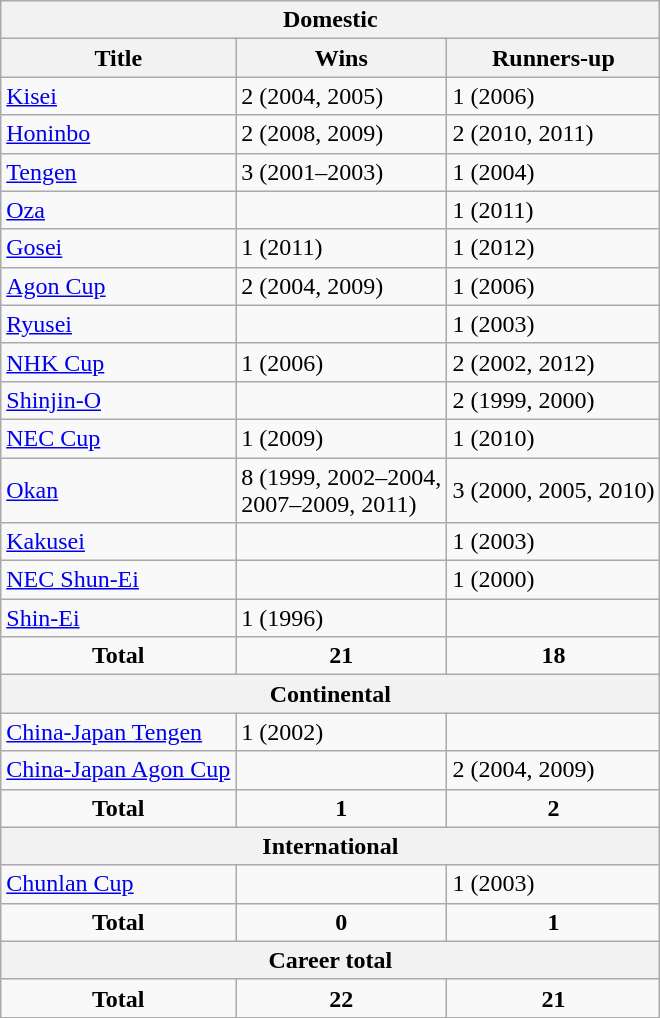<table class="wikitable">
<tr>
<th colspan=3>Domestic</th>
</tr>
<tr>
<th>Title</th>
<th>Wins</th>
<th>Runners-up</th>
</tr>
<tr>
<td><a href='#'>Kisei</a></td>
<td>2 (2004, 2005)</td>
<td>1 (2006)</td>
</tr>
<tr>
<td><a href='#'>Honinbo</a></td>
<td>2 (2008, 2009)</td>
<td>2 (2010, 2011)</td>
</tr>
<tr>
<td><a href='#'>Tengen</a></td>
<td>3 (2001–2003)</td>
<td>1 (2004)</td>
</tr>
<tr>
<td><a href='#'>Oza</a></td>
<td></td>
<td>1 (2011)</td>
</tr>
<tr>
<td><a href='#'>Gosei</a></td>
<td>1 (2011)</td>
<td>1 (2012)</td>
</tr>
<tr>
<td><a href='#'>Agon Cup</a></td>
<td>2 (2004, 2009)</td>
<td>1 (2006)</td>
</tr>
<tr>
<td><a href='#'>Ryusei</a></td>
<td></td>
<td>1 (2003)</td>
</tr>
<tr>
<td><a href='#'>NHK Cup</a></td>
<td>1 (2006)</td>
<td>2 (2002, 2012)</td>
</tr>
<tr>
<td><a href='#'>Shinjin-O</a></td>
<td></td>
<td>2 (1999, 2000)</td>
</tr>
<tr>
<td><a href='#'>NEC Cup</a></td>
<td>1 (2009)</td>
<td>1 (2010)</td>
</tr>
<tr>
<td><a href='#'>Okan</a></td>
<td>8 (1999, 2002–2004,<br>2007–2009, 2011)</td>
<td>3 (2000, 2005, 2010)</td>
</tr>
<tr>
<td><a href='#'>Kakusei</a></td>
<td></td>
<td>1 (2003)</td>
</tr>
<tr>
<td><a href='#'>NEC Shun-Ei</a></td>
<td></td>
<td>1 (2000)</td>
</tr>
<tr>
<td><a href='#'>Shin-Ei</a></td>
<td>1 (1996)</td>
<td></td>
</tr>
<tr align="center">
<td><strong>Total</strong></td>
<td><strong>21</strong></td>
<td><strong>18</strong></td>
</tr>
<tr>
<th colspan=3>Continental</th>
</tr>
<tr>
<td><a href='#'>China-Japan Tengen</a></td>
<td>1 (2002)</td>
<td></td>
</tr>
<tr>
<td><a href='#'>China-Japan Agon Cup</a></td>
<td></td>
<td>2 (2004, 2009)</td>
</tr>
<tr align="center">
<td><strong>Total</strong></td>
<td><strong>1</strong></td>
<td><strong>2</strong></td>
</tr>
<tr>
<th colspan=3>International</th>
</tr>
<tr>
<td><a href='#'>Chunlan Cup</a></td>
<td></td>
<td>1 (2003)</td>
</tr>
<tr align="center">
<td><strong>Total</strong></td>
<td><strong>0</strong></td>
<td><strong>1</strong></td>
</tr>
<tr>
<th colspan=3>Career total</th>
</tr>
<tr align="center">
<td><strong>Total</strong></td>
<td><strong>22</strong></td>
<td><strong>21</strong></td>
</tr>
</table>
